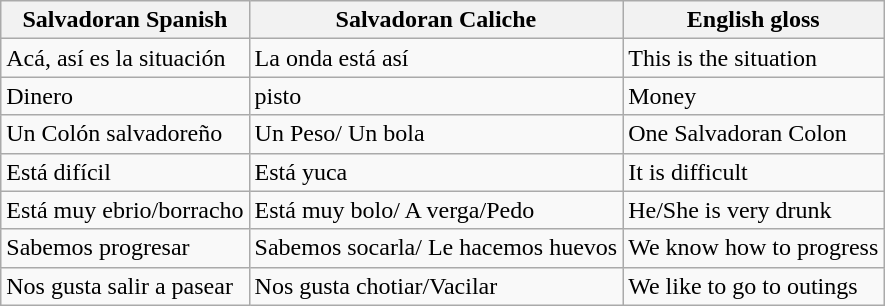<table class="wikitable">
<tr>
<th>Salvadoran Spanish</th>
<th>Salvadoran Caliche</th>
<th>English gloss</th>
</tr>
<tr>
<td>Acá, así es la situación</td>
<td>La onda está así</td>
<td>This is the situation</td>
</tr>
<tr>
<td>Dinero</td>
<td>pisto</td>
<td>Money</td>
</tr>
<tr>
<td>Un Colón salvadoreño</td>
<td>Un Peso/ Un bola</td>
<td>One Salvadoran Colon</td>
</tr>
<tr>
<td>Está difícil</td>
<td>Está yuca</td>
<td>It is difficult</td>
</tr>
<tr>
<td>Está muy ebrio/borracho</td>
<td>Está muy bolo/ A verga/Pedo</td>
<td>He/She is very drunk</td>
</tr>
<tr>
<td>Sabemos progresar</td>
<td>Sabemos socarla/ Le hacemos huevos</td>
<td>We know how to progress</td>
</tr>
<tr>
<td>Nos gusta salir a pasear</td>
<td>Nos gusta chotiar/Vacilar</td>
<td>We like to go to outings</td>
</tr>
</table>
